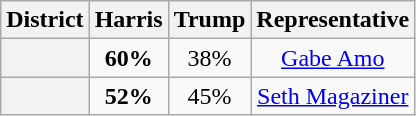<table class=wikitable>
<tr>
<th>District</th>
<th>Harris</th>
<th>Trump</th>
<th>Representative</th>
</tr>
<tr align=center>
<th></th>
<td><strong>60%</strong></td>
<td>38%</td>
<td><a href='#'>Gabe Amo</a></td>
</tr>
<tr align=center>
<th></th>
<td><strong>52%</strong></td>
<td>45%</td>
<td><a href='#'>Seth Magaziner</a></td>
</tr>
</table>
